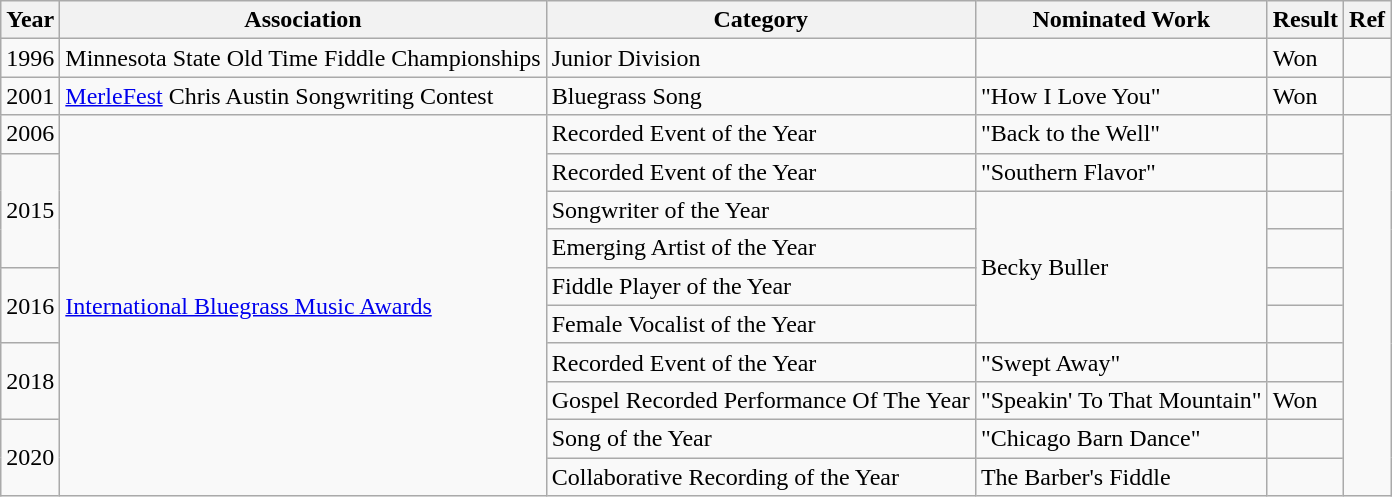<table class="wikitable">
<tr>
<th>Year</th>
<th>Association</th>
<th>Category</th>
<th>Nominated Work</th>
<th>Result</th>
<th>Ref</th>
</tr>
<tr>
<td>1996</td>
<td>Minnesota State Old Time Fiddle Championships</td>
<td>Junior Division</td>
<td></td>
<td>Won</td>
<td></td>
</tr>
<tr>
<td>2001</td>
<td><a href='#'>MerleFest</a> Chris Austin Songwriting Contest</td>
<td>Bluegrass Song</td>
<td>"How I Love You"</td>
<td>Won</td>
<td></td>
</tr>
<tr>
<td>2006</td>
<td rowspan="10"><a href='#'>International Bluegrass Music Awards</a></td>
<td>Recorded Event of the Year</td>
<td>"Back to the Well"</td>
<td></td>
<td rowspan="10"></td>
</tr>
<tr>
<td rowspan=3>2015</td>
<td>Recorded Event of the Year</td>
<td>"Southern Flavor"</td>
<td></td>
</tr>
<tr>
<td>Songwriter of the Year</td>
<td rowspan=4>Becky Buller</td>
<td></td>
</tr>
<tr>
<td>Emerging Artist of the Year</td>
<td></td>
</tr>
<tr>
<td rowspan=2>2016</td>
<td>Fiddle Player of the Year</td>
<td></td>
</tr>
<tr>
<td>Female Vocalist of the Year</td>
<td></td>
</tr>
<tr>
<td rowspan="2">2018</td>
<td>Recorded Event of the Year</td>
<td>"Swept Away"</td>
<td></td>
</tr>
<tr>
<td>Gospel Recorded Performance Of The Year</td>
<td>"Speakin' To That Mountain"</td>
<td>Won</td>
</tr>
<tr>
<td rowspan=2>2020</td>
<td>Song of the Year</td>
<td>"Chicago Barn Dance"</td>
<td></td>
</tr>
<tr>
<td>Collaborative Recording of the Year</td>
<td>The Barber's Fiddle</td>
<td></td>
</tr>
</table>
